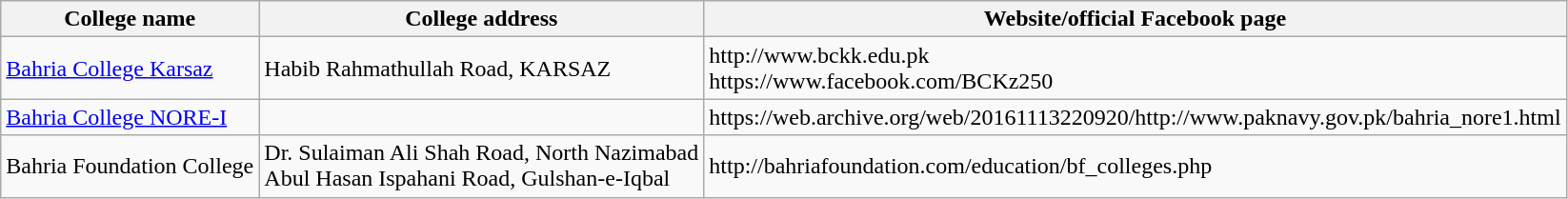<table class="wikitable">
<tr>
<th>College name</th>
<th>College address</th>
<th>Website/official Facebook page</th>
</tr>
<tr>
<td><a href='#'>Bahria College Karsaz</a></td>
<td>Habib Rahmathullah Road, KARSAZ</td>
<td>http://www.bckk.edu.pk<br>https://www.facebook.com/BCKz250</td>
</tr>
<tr>
<td><a href='#'>Bahria College NORE-I</a></td>
<td></td>
<td>https://web.archive.org/web/20161113220920/http://www.paknavy.gov.pk/bahria_nore1.html</td>
</tr>
<tr>
<td>Bahria Foundation College</td>
<td>Dr. Sulaiman Ali Shah Road, North Nazimabad<br>Abul Hasan Ispahani Road, Gulshan-e-Iqbal</td>
<td>http://bahriafoundation.com/education/bf_colleges.php</td>
</tr>
</table>
